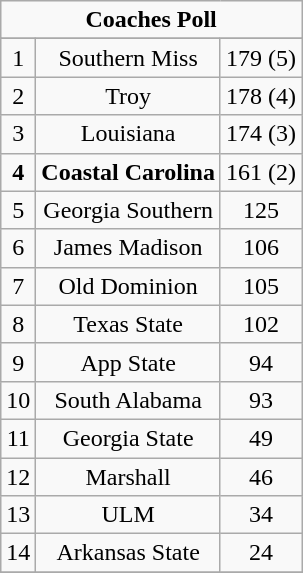<table class="wikitable">
<tr align="center">
<td align="center" Colspan="3"><strong>Coaches Poll</strong></td>
</tr>
<tr align="center">
</tr>
<tr align="center">
<td>1</td>
<td>Southern Miss</td>
<td>179 (5)</td>
</tr>
<tr align="center">
<td>2</td>
<td>Troy</td>
<td>178 (4)</td>
</tr>
<tr align="center">
<td>3</td>
<td>Louisiana</td>
<td>174 (3)</td>
</tr>
<tr align="center">
<td><strong>4</strong></td>
<td><strong>Coastal Carolina</strong></td>
<td>161 (2)</td>
</tr>
<tr align="center">
<td>5</td>
<td>Georgia Southern</td>
<td>125</td>
</tr>
<tr align="center">
<td>6</td>
<td>James Madison</td>
<td>106</td>
</tr>
<tr align="center">
<td>7</td>
<td>Old Dominion</td>
<td>105</td>
</tr>
<tr align="center">
<td>8</td>
<td>Texas State</td>
<td>102</td>
</tr>
<tr align="center">
<td>9</td>
<td>App State</td>
<td>94</td>
</tr>
<tr align="center">
<td>10</td>
<td>South Alabama</td>
<td>93</td>
</tr>
<tr align="center">
<td>11</td>
<td>Georgia State</td>
<td>49</td>
</tr>
<tr align="center">
<td>12</td>
<td>Marshall</td>
<td>46</td>
</tr>
<tr align="center">
<td>13</td>
<td>ULM</td>
<td>34</td>
</tr>
<tr align="center">
<td>14</td>
<td>Arkansas State</td>
<td>24</td>
</tr>
<tr align="center">
</tr>
</table>
